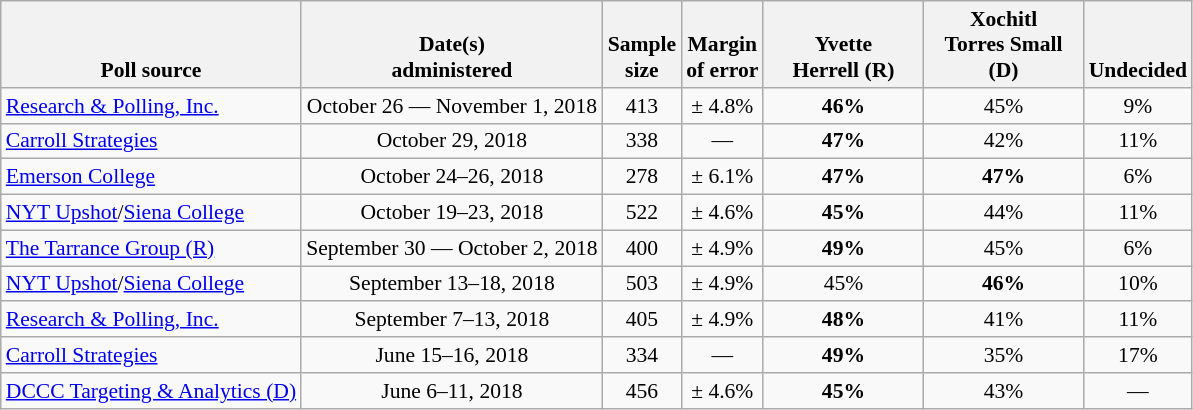<table class="wikitable" style="font-size:90%;text-align:center;">
<tr valign=bottom>
<th>Poll source</th>
<th>Date(s)<br>administered</th>
<th>Sample<br>size</th>
<th>Margin<br>of error</th>
<th style="width:100px;">Yvette<br>Herrell (R)</th>
<th style="width:100px;">Xochitl<br>Torres Small (D)</th>
<th>Undecided</th>
</tr>
<tr>
<td style="text-align:left;"><a href='#'>Research & Polling, Inc.</a></td>
<td>October 26 — November 1, 2018</td>
<td>413</td>
<td>± 4.8%</td>
<td><strong>46%</strong></td>
<td>45%</td>
<td>9%</td>
</tr>
<tr>
<td style="text-align:left;"><a href='#'>Carroll Strategies</a></td>
<td>October 29, 2018</td>
<td>338</td>
<td>—</td>
<td><strong>47%</strong></td>
<td>42%</td>
<td>11%</td>
</tr>
<tr>
<td style="text-align:left;"><a href='#'>Emerson College</a></td>
<td>October 24–26, 2018</td>
<td>278</td>
<td>± 6.1%</td>
<td><strong>47%</strong></td>
<td><strong>47%</strong></td>
<td>6%</td>
</tr>
<tr>
<td style="text-align:left;"><a href='#'>NYT Upshot</a>/<a href='#'>Siena College</a></td>
<td>October 19–23, 2018</td>
<td>522</td>
<td>± 4.6%</td>
<td><strong>45%</strong></td>
<td>44%</td>
<td>11%</td>
</tr>
<tr>
<td style="text-align:left;"><a href='#'>The Tarrance Group (R)</a></td>
<td>September 30 — October 2, 2018</td>
<td>400</td>
<td>± 4.9%</td>
<td><strong>49%</strong></td>
<td>45%</td>
<td>6%</td>
</tr>
<tr>
<td style="text-align:left;"><a href='#'>NYT Upshot</a>/<a href='#'>Siena College</a></td>
<td>September 13–18, 2018</td>
<td>503</td>
<td>± 4.9%</td>
<td>45%</td>
<td><strong>46%</strong></td>
<td>10%</td>
</tr>
<tr>
<td style="text-align:left;"><a href='#'>Research & Polling, Inc.</a></td>
<td>September 7–13, 2018</td>
<td>405</td>
<td>± 4.9%</td>
<td><strong>48%</strong></td>
<td>41%</td>
<td>11%</td>
</tr>
<tr>
<td style="text-align:left;"><a href='#'>Carroll Strategies</a></td>
<td>June 15–16, 2018</td>
<td>334</td>
<td>—</td>
<td><strong>49%</strong></td>
<td>35%</td>
<td>17%</td>
</tr>
<tr>
<td style="text-align:left;"><a href='#'>DCCC Targeting & Analytics (D)</a></td>
<td>June 6–11, 2018</td>
<td>456</td>
<td>± 4.6%</td>
<td><strong>45%</strong></td>
<td>43%</td>
<td>—</td>
</tr>
</table>
